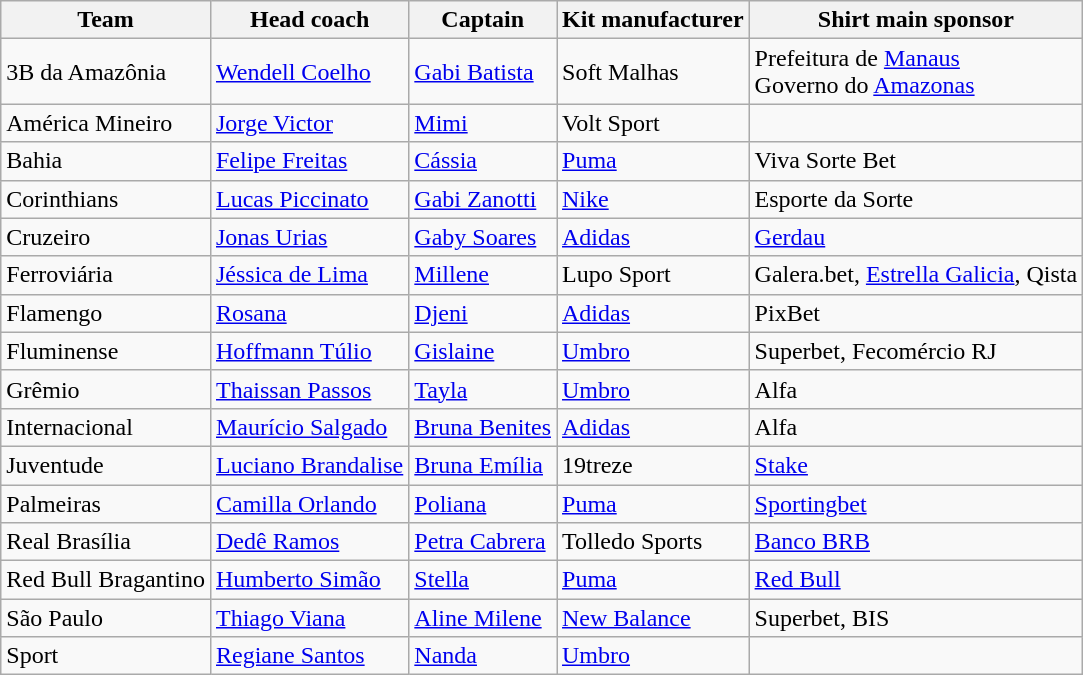<table class="wikitable sortable">
<tr>
<th>Team</th>
<th>Head coach</th>
<th>Captain</th>
<th>Kit manufacturer</th>
<th>Shirt main sponsor</th>
</tr>
<tr>
<td>3B da Amazônia</td>
<td> <a href='#'>Wendell Coelho</a></td>
<td> <a href='#'>Gabi Batista</a></td>
<td>Soft Malhas</td>
<td>Prefeitura de <a href='#'>Manaus</a><br>Governo do <a href='#'>Amazonas</a></td>
</tr>
<tr>
<td>América Mineiro</td>
<td> <a href='#'>Jorge Victor</a></td>
<td> <a href='#'>Mimi</a></td>
<td>Volt Sport</td>
<td></td>
</tr>
<tr>
<td>Bahia</td>
<td> <a href='#'>Felipe Freitas</a></td>
<td> <a href='#'>Cássia</a></td>
<td><a href='#'>Puma</a></td>
<td>Viva Sorte Bet</td>
</tr>
<tr>
<td>Corinthians</td>
<td> <a href='#'>Lucas Piccinato</a></td>
<td> <a href='#'>Gabi Zanotti</a></td>
<td><a href='#'>Nike</a></td>
<td>Esporte da Sorte</td>
</tr>
<tr>
<td>Cruzeiro</td>
<td> <a href='#'>Jonas Urias</a></td>
<td> <a href='#'>Gaby Soares</a></td>
<td><a href='#'>Adidas</a></td>
<td><a href='#'>Gerdau</a></td>
</tr>
<tr>
<td>Ferroviária</td>
<td> <a href='#'>Jéssica de Lima</a></td>
<td> <a href='#'>Millene</a></td>
<td>Lupo Sport</td>
<td>Galera.bet, <a href='#'>Estrella Galicia</a>, Qista</td>
</tr>
<tr>
<td>Flamengo</td>
<td> <a href='#'>Rosana</a></td>
<td> <a href='#'>Djeni</a></td>
<td><a href='#'>Adidas</a></td>
<td>PixBet</td>
</tr>
<tr>
<td>Fluminense</td>
<td> <a href='#'>Hoffmann Túlio</a></td>
<td> <a href='#'>Gislaine</a></td>
<td><a href='#'>Umbro</a></td>
<td>Superbet, Fecomércio RJ</td>
</tr>
<tr>
<td>Grêmio</td>
<td> <a href='#'>Thaissan Passos</a></td>
<td> <a href='#'>Tayla</a></td>
<td><a href='#'>Umbro</a></td>
<td>Alfa</td>
</tr>
<tr>
<td>Internacional</td>
<td> <a href='#'>Maurício Salgado</a></td>
<td> <a href='#'>Bruna Benites</a></td>
<td><a href='#'>Adidas</a></td>
<td>Alfa</td>
</tr>
<tr>
<td>Juventude</td>
<td> <a href='#'>Luciano Brandalise</a></td>
<td> <a href='#'>Bruna Emília</a></td>
<td>19treze </td>
<td><a href='#'>Stake</a></td>
</tr>
<tr>
<td>Palmeiras</td>
<td> <a href='#'>Camilla Orlando</a></td>
<td> <a href='#'>Poliana</a></td>
<td><a href='#'>Puma</a></td>
<td><a href='#'>Sportingbet</a></td>
</tr>
<tr>
<td>Real Brasília</td>
<td> <a href='#'>Dedê Ramos</a></td>
<td> <a href='#'>Petra Cabrera</a></td>
<td>Tolledo Sports</td>
<td><a href='#'>Banco BRB</a></td>
</tr>
<tr>
<td>Red Bull Bragantino</td>
<td> <a href='#'>Humberto Simão</a></td>
<td> <a href='#'>Stella</a></td>
<td><a href='#'>Puma</a></td>
<td><a href='#'>Red Bull</a></td>
</tr>
<tr>
<td>São Paulo</td>
<td> <a href='#'>Thiago Viana</a></td>
<td> <a href='#'>Aline Milene</a></td>
<td><a href='#'>New Balance</a></td>
<td>Superbet, BIS</td>
</tr>
<tr>
<td>Sport</td>
<td> <a href='#'>Regiane Santos</a></td>
<td> <a href='#'>Nanda</a></td>
<td><a href='#'>Umbro</a></td>
<td></td>
</tr>
</table>
